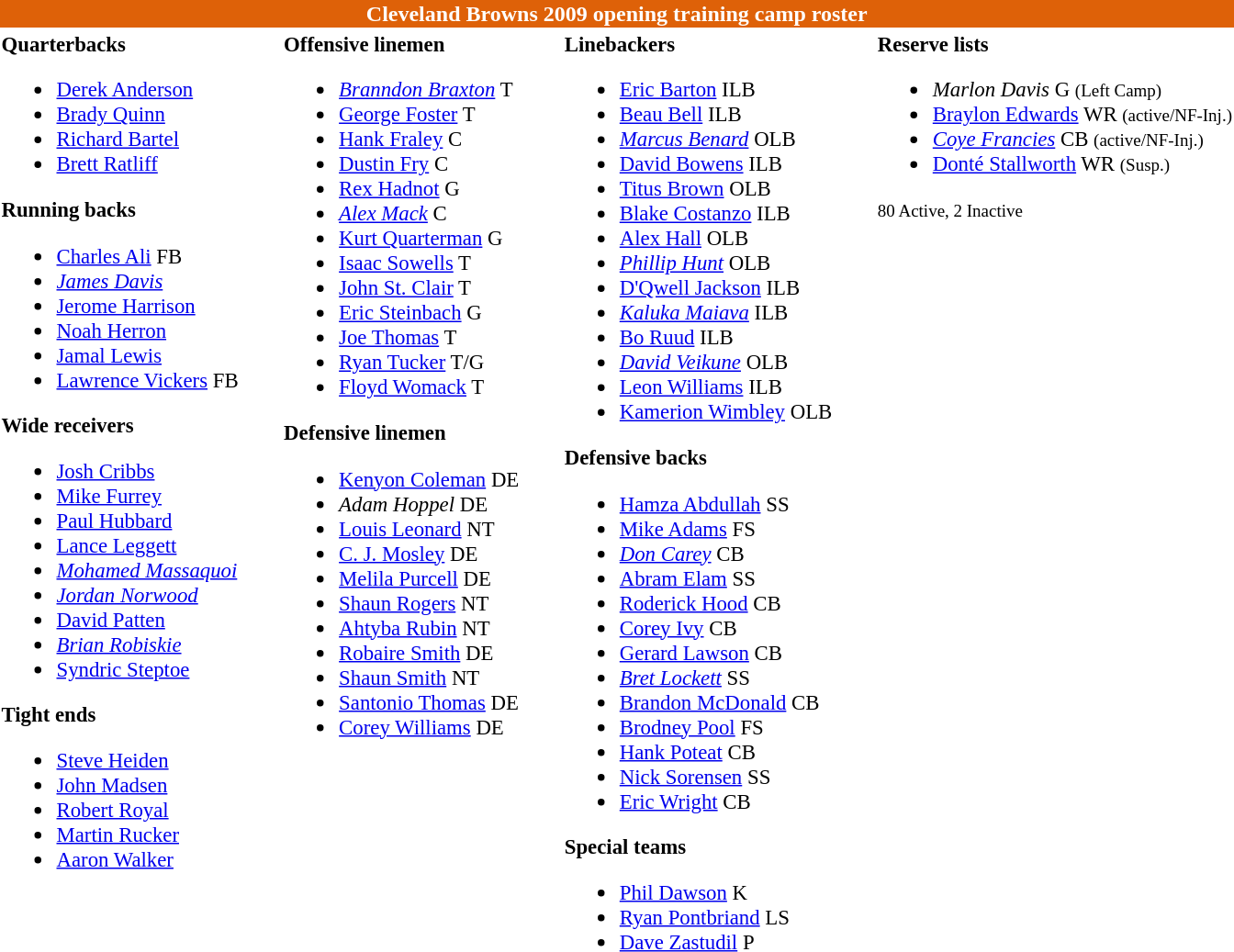<table class="toccolours" style="text-align: left;">
<tr>
<th colspan="9" style="background:#de6108; color:white; text-align:center;">Cleveland Browns 2009 opening training camp roster</th>
</tr>
<tr>
<td style="font-size:95%; vertical-align:top;"><strong>Quarterbacks</strong><br><ul><li> <a href='#'>Derek Anderson</a></li><li> <a href='#'>Brady Quinn</a></li><li> <a href='#'>Richard Bartel</a></li><li> <a href='#'>Brett Ratliff</a></li></ul><strong>Running backs</strong><ul><li> <a href='#'>Charles Ali</a> FB</li><li> <em><a href='#'>James Davis</a></em></li><li> <a href='#'>Jerome Harrison</a></li><li> <a href='#'>Noah Herron</a></li><li> <a href='#'>Jamal Lewis</a></li><li> <a href='#'>Lawrence Vickers</a> FB</li></ul><strong>Wide receivers</strong><ul><li> <a href='#'>Josh Cribbs</a></li><li> <a href='#'>Mike Furrey</a></li><li> <a href='#'>Paul Hubbard</a></li><li> <a href='#'>Lance Leggett</a></li><li> <em><a href='#'>Mohamed Massaquoi</a></em></li><li> <em><a href='#'>Jordan Norwood</a></em></li><li> <a href='#'>David Patten</a></li><li> <em><a href='#'>Brian Robiskie</a></em></li><li> <a href='#'>Syndric Steptoe</a></li></ul><strong>Tight ends</strong><ul><li> <a href='#'>Steve Heiden</a></li><li> <a href='#'>John Madsen</a></li><li> <a href='#'>Robert Royal</a></li><li> <a href='#'>Martin Rucker</a></li><li> <a href='#'>Aaron Walker</a></li></ul></td>
<td style="width: 25px;"></td>
<td style="font-size:95%; vertical-align:top;"><strong>Offensive linemen</strong><br><ul><li> <em><a href='#'>Branndon Braxton</a></em> T</li><li> <a href='#'>George Foster</a> T</li><li> <a href='#'>Hank Fraley</a> C</li><li> <a href='#'>Dustin Fry</a> C</li><li> <a href='#'>Rex Hadnot</a> G</li><li> <em><a href='#'>Alex Mack</a></em> C</li><li> <a href='#'>Kurt Quarterman</a> G</li><li> <a href='#'>Isaac Sowells</a> T</li><li> <a href='#'>John St. Clair</a> T</li><li> <a href='#'>Eric Steinbach</a> G</li><li> <a href='#'>Joe Thomas</a> T</li><li> <a href='#'>Ryan Tucker</a> T/G</li><li> <a href='#'>Floyd Womack</a> T</li></ul><strong>Defensive linemen</strong><ul><li> <a href='#'>Kenyon Coleman</a> DE</li><li> <em>Adam Hoppel</em> DE</li><li> <a href='#'>Louis Leonard</a> NT</li><li> <a href='#'>C. J. Mosley</a> DE</li><li> <a href='#'>Melila Purcell</a> DE</li><li> <a href='#'>Shaun Rogers</a> NT</li><li> <a href='#'>Ahtyba Rubin</a> NT</li><li> <a href='#'>Robaire Smith</a> DE</li><li> <a href='#'>Shaun Smith</a> NT</li><li> <a href='#'>Santonio Thomas</a> DE</li><li> <a href='#'>Corey Williams</a> DE</li></ul></td>
<td style="width: 25px;"></td>
<td style="font-size:95%; vertical-align:top;"><strong>Linebackers</strong><br><ul><li> <a href='#'>Eric Barton</a> ILB</li><li> <a href='#'>Beau Bell</a> ILB</li><li> <em><a href='#'>Marcus Benard</a></em> OLB</li><li> <a href='#'>David Bowens</a> ILB</li><li> <a href='#'>Titus Brown</a> OLB</li><li> <a href='#'>Blake Costanzo</a> ILB</li><li> <a href='#'>Alex Hall</a> OLB</li><li> <em><a href='#'>Phillip Hunt</a></em> OLB</li><li> <a href='#'>D'Qwell Jackson</a> ILB</li><li> <em><a href='#'>Kaluka Maiava</a></em> ILB</li><li> <a href='#'>Bo Ruud</a> ILB</li><li> <em><a href='#'>David Veikune</a></em> OLB</li><li> <a href='#'>Leon Williams</a> ILB</li><li> <a href='#'>Kamerion Wimbley</a> OLB</li></ul><strong>Defensive backs</strong><ul><li> <a href='#'>Hamza Abdullah</a> SS</li><li> <a href='#'>Mike Adams</a> FS</li><li> <em><a href='#'>Don Carey</a></em> CB</li><li> <a href='#'>Abram Elam</a> SS</li><li> <a href='#'>Roderick Hood</a> CB</li><li> <a href='#'>Corey Ivy</a> CB</li><li> <a href='#'>Gerard Lawson</a> CB</li><li> <em><a href='#'>Bret Lockett</a></em> SS</li><li> <a href='#'>Brandon McDonald</a> CB</li><li> <a href='#'>Brodney Pool</a> FS</li><li> <a href='#'>Hank Poteat</a> CB</li><li> <a href='#'>Nick Sorensen</a> SS</li><li> <a href='#'>Eric Wright</a> CB</li></ul><strong>Special teams</strong><ul><li> <a href='#'>Phil Dawson</a> K</li><li> <a href='#'>Ryan Pontbriand</a> LS</li><li> <a href='#'>Dave Zastudil</a> P</li></ul></td>
<td style="width: 25px;"></td>
<td style="font-size:95%; vertical-align:top;"><strong>Reserve lists</strong><br><ul><li> <em>Marlon Davis</em> G <small>(Left Camp)</small></li><li> <a href='#'>Braylon Edwards</a> WR <small>(active/NF-Inj.)</small> </li><li> <em><a href='#'>Coye Francies</a></em> CB <small>(active/NF-Inj.)</small> </li><li> <a href='#'>Donté Stallworth</a> WR <small>(Susp.)</small></li></ul><small>80 Active, 2 Inactive</small></td>
</tr>
</table>
